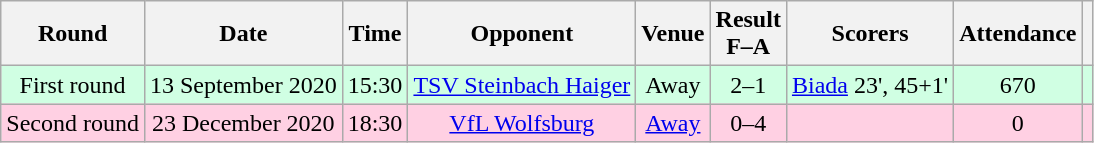<table class="wikitable sortable" style="text-align:center">
<tr>
<th>Round</th>
<th>Date</th>
<th>Time</th>
<th>Opponent</th>
<th>Venue</th>
<th>Result<br>F–A</th>
<th class="unsortable">Scorers</th>
<th>Attendance</th>
<th class="unsortable"></th>
</tr>
<tr bgcolor="#d0ffe3">
<td>First round</td>
<td>13 September 2020</td>
<td>15:30</td>
<td><a href='#'>TSV Steinbach Haiger</a></td>
<td>Away</td>
<td>2–1</td>
<td><a href='#'>Biada</a> 23', 45+1'</td>
<td>670</td>
<td></td>
</tr>
<tr bgcolor="#ffd0e3">
<td>Second round</td>
<td>23 December 2020</td>
<td>18:30</td>
<td><a href='#'>VfL Wolfsburg</a></td>
<td><a href='#'>Away</a></td>
<td>0–4</td>
<td></td>
<td>0</td>
<td></td>
</tr>
</table>
